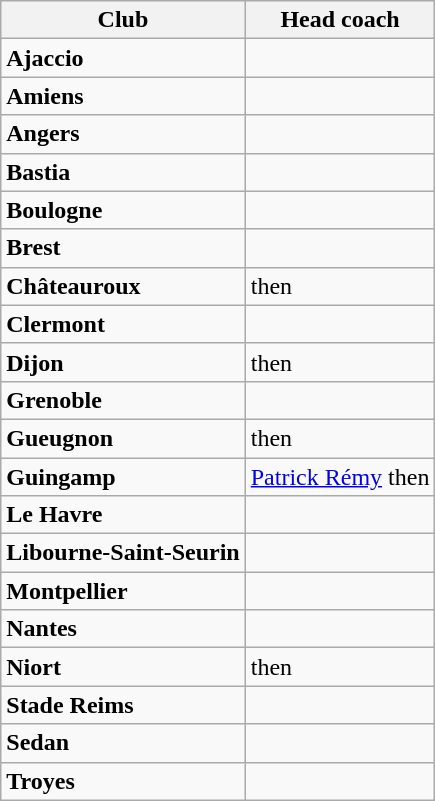<table class="wikitable sortable">
<tr>
<th>Club</th>
<th>Head coach</th>
</tr>
<tr>
<td style="text-align: left; font-weight: bold;">Ajaccio</td>
<td style="text-align: left;"> </td>
</tr>
<tr>
<td style="text-align: left; font-weight: bold;">Amiens</td>
<td style="text-align: left;"> </td>
</tr>
<tr>
<td style="text-align: left; font-weight: bold;">Angers</td>
<td style="text-align: left;"> </td>
</tr>
<tr>
<td style="text-align: left; font-weight: bold;">Bastia</td>
<td style="text-align: left;"> </td>
</tr>
<tr>
<td style="text-align: left; font-weight: bold;">Boulogne</td>
<td style="text-align: left;"> </td>
</tr>
<tr>
<td style="text-align: left; font-weight: bold;">Brest</td>
<td style="text-align: left;"> </td>
</tr>
<tr>
<td style="text-align: left; font-weight: bold;">Châteauroux</td>
<td style="text-align: left;">  then </td>
</tr>
<tr>
<td style="text-align: left; font-weight: bold;">Clermont</td>
<td style="text-align: left;"> </td>
</tr>
<tr>
<td style="text-align: left; font-weight: bold;">Dijon</td>
<td style="text-align: left;">  then  </td>
</tr>
<tr>
<td style="text-align: left; font-weight: bold;">Grenoble</td>
<td style="text-align: left;"> </td>
</tr>
<tr>
<td style="text-align: left; font-weight: bold;">Gueugnon</td>
<td style="text-align: left;">  then </td>
</tr>
<tr>
<td style="text-align: left; font-weight: bold;">Guingamp</td>
<td style="text-align: left;"> <a href='#'>Patrick Rémy</a> then </td>
</tr>
<tr>
<td style="text-align: left; font-weight: bold;">Le Havre</td>
<td style="text-align: left;"> </td>
</tr>
<tr>
<td style="text-align: left; font-weight: bold;">Libourne-Saint-Seurin</td>
<td style="text-align: left;"> </td>
</tr>
<tr>
<td style="text-align: left; font-weight: bold;">Montpellier</td>
<td style="text-align: left;"> </td>
</tr>
<tr>
<td style="text-align: left; font-weight: bold;">Nantes</td>
<td style="text-align: left;"> </td>
</tr>
<tr>
<td style="text-align: left; font-weight: bold;">Niort</td>
<td style="text-align: left;">  then </td>
</tr>
<tr>
<td style="text-align: left; font-weight: bold;">Stade Reims</td>
<td style="text-align: left;"> </td>
</tr>
<tr>
<td style="text-align: left; font-weight: bold;">Sedan</td>
<td style="text-align: left;"> </td>
</tr>
<tr>
<td style="text-align: left; font-weight: bold;">Troyes</td>
<td style="text-align: left;"> </td>
</tr>
</table>
